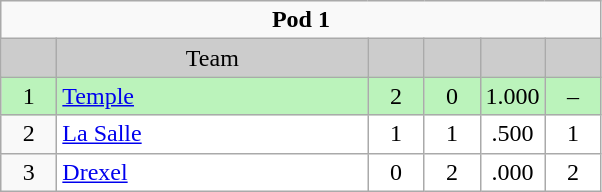<table class="wikitable" style="margin:1em; clear:right; text-align:left; line-height:normal; width=50%">
<tr>
<td style="text-align:center" colspan=7><strong>Pod 1</strong></td>
</tr>
<tr>
<td style="text-align:center; background-color:#CCCCCC; width:30px"></td>
<td style="text-align:center; background-color:#CCCCCC; width:200px">Team</td>
<td style="text-align:center; background-color:#CCCCCC; width:30px"></td>
<td style="text-align:center; background-color:#CCCCCC; width:30px"></td>
<td style="text-align:center; background-color:#CCCCCC; width:30px"></td>
<td style="text-align:center; background-color:#CCCCCC; width:30px"></td>
</tr>
<tr>
<td style="text-align:center; background-color:#bbf3bb; width:30px">1</td>
<td style="text-align:left; background-color:#bbf3bb; width:150px"><a href='#'>Temple</a></td>
<td style="text-align:center; background-color:#bbf3bb; width:30px">2</td>
<td style="text-align:center; background-color:#bbf3bb; width:30px">0</td>
<td style="text-align:center; background-color:#bbf3bb; width:30px">1.000</td>
<td style="text-align:center; background-color:#bbf3bb; width:30px">–</td>
</tr>
<tr>
<td style="text-align:center; width:30px">2</td>
<td style="text-align:left; background:white; width:150px"><a href='#'>La Salle</a></td>
<td style="text-align:center; background:white; width:30px">1</td>
<td style="text-align:center; background:white; width:30px">1</td>
<td style="text-align:center; background:white; width:30px">.500</td>
<td style="text-align:center; background:white; width:30px">1</td>
</tr>
<tr>
<td style="text-align:center; width:30px">3</td>
<td style="text-align:left; background:white; width:150px"><a href='#'>Drexel</a></td>
<td style="text-align:center; background:white; width:30px">0</td>
<td style="text-align:center; background:white; width:30px">2</td>
<td style="text-align:center; background:white; width:30px">.000</td>
<td style="text-align:center; background:white; width:30px">2</td>
</tr>
</table>
